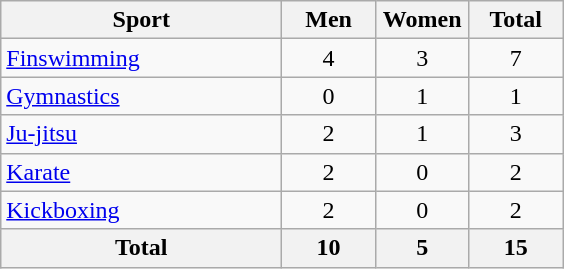<table class="wikitable sortable" style="text-align:center;">
<tr>
<th width=180>Sport</th>
<th width=55>Men</th>
<th width=55>Women</th>
<th width=55>Total</th>
</tr>
<tr>
<td align=left><a href='#'>Finswimming</a></td>
<td>4</td>
<td>3</td>
<td>7</td>
</tr>
<tr>
<td align=left><a href='#'>Gymnastics</a></td>
<td>0</td>
<td>1</td>
<td>1</td>
</tr>
<tr>
<td align=left><a href='#'>Ju-jitsu</a></td>
<td>2</td>
<td>1</td>
<td>3</td>
</tr>
<tr>
<td align=left><a href='#'>Karate</a></td>
<td>2</td>
<td>0</td>
<td>2</td>
</tr>
<tr>
<td align=left><a href='#'>Kickboxing</a></td>
<td>2</td>
<td>0</td>
<td>2</td>
</tr>
<tr>
<th>Total</th>
<th>10</th>
<th>5</th>
<th>15</th>
</tr>
</table>
